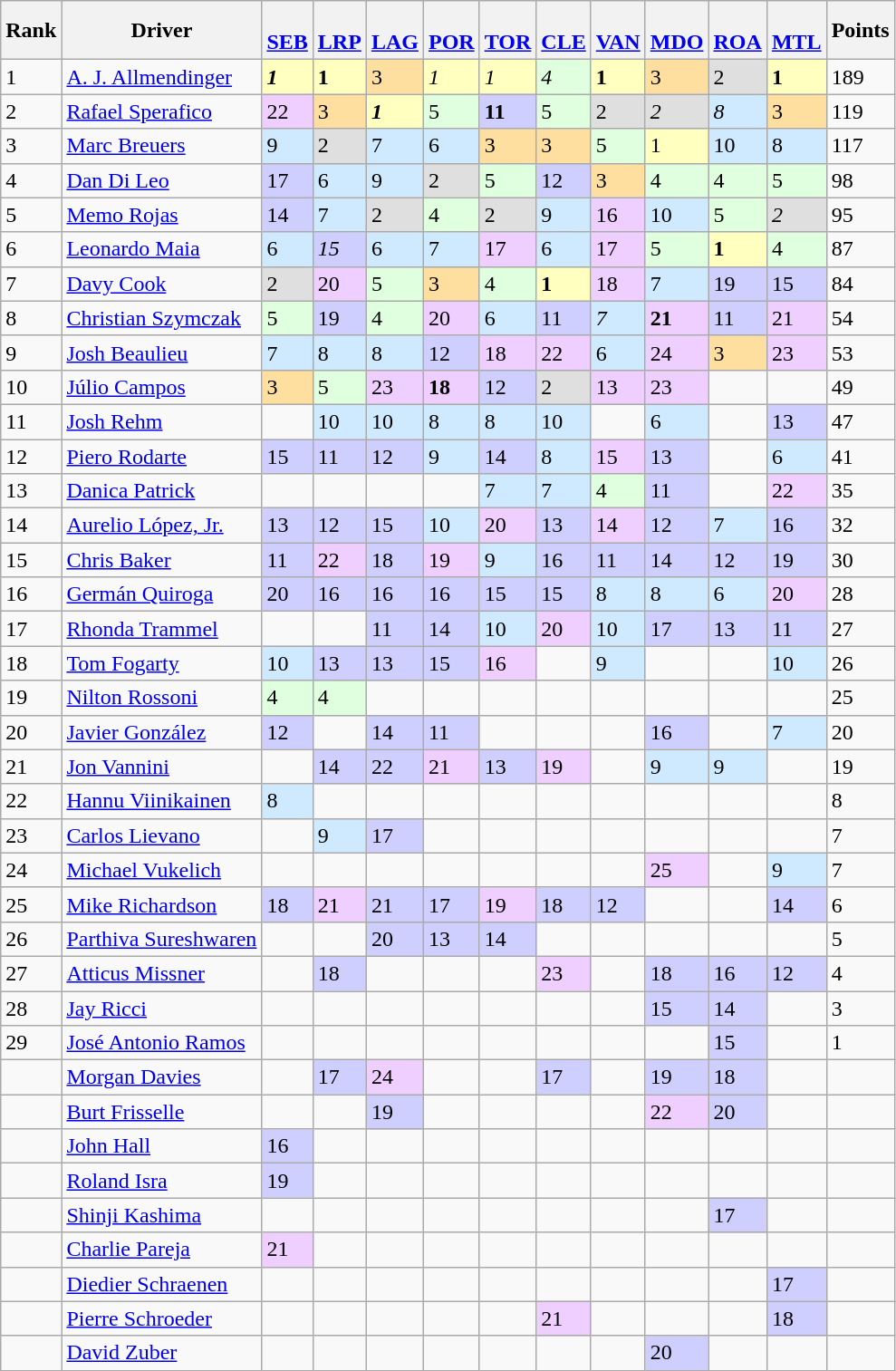<table class="wikitable">
<tr>
<th>Rank</th>
<th>Driver</th>
<th> <br> <a href='#'>SEB</a></th>
<th> <br> <a href='#'>LRP</a></th>
<th> <br> <a href='#'>LAG</a></th>
<th> <br> <a href='#'>POR</a></th>
<th> <br> <a href='#'>TOR</a></th>
<th> <br> <a href='#'>CLE</a></th>
<th> <br> <a href='#'>VAN</a></th>
<th> <br> <a href='#'>MDO</a></th>
<th> <br> <a href='#'>ROA</a></th>
<th> <br> <a href='#'>MTL</a></th>
<th>Points</th>
</tr>
<tr>
<td>1</td>
<td> <a href='#'>A. J. Allmendinger</a></td>
<td style="background:#FFFFBF;"><strong><em>1</em></strong></td>
<td style="background:#FFFFBF;"><strong>1</strong></td>
<td style="background:#FFDF9F;">3</td>
<td style="background:#FFFFBF;"><em>1</em></td>
<td style="background:#FFFFBF;"><em>1</em></td>
<td style="background:#DFFFDF;"><em>4</em></td>
<td style="background:#FFFFBF;"><strong>1</strong></td>
<td style="background:#FFDF9F;">3</td>
<td style="background:#DFDFDF;">2</td>
<td style="background:#FFFFBF;"><strong>1</strong></td>
<td>189</td>
</tr>
<tr>
<td>2</td>
<td> <a href='#'>Rafael Sperafico</a></td>
<td style="background:#EFCFFF;">22</td>
<td style="background:#FFDF9F;">3</td>
<td style="background:#FFFFBF;"><strong><em>1</em></strong></td>
<td style="background:#DFFFDF;">5</td>
<td style="background:#CFCFFF;"><strong>11</strong></td>
<td style="background:#DFFFDF;">5</td>
<td style="background:#DFDFDF;">2</td>
<td style="background:#DFDFDF;"><em>2</em></td>
<td style="background:#CFEAFF;"><em>8</em></td>
<td style="background:#FFDF9F;">3</td>
<td>119</td>
</tr>
<tr>
<td>3</td>
<td> <a href='#'>Marc Breuers</a></td>
<td style="background:#CFEAFF;">9</td>
<td style="background:#DFDFDF;">2</td>
<td style="background:#CFEAFF;">7</td>
<td style="background:#CFEAFF;">6</td>
<td style="background:#FFDF9F;">3</td>
<td style="background:#FFDF9F;">3</td>
<td style="background:#DFFFDF;">5</td>
<td style="background:#FFFFBF;">1</td>
<td style="background:#CFEAFF;">10</td>
<td style="background:#CFEAFF;">8</td>
<td>117</td>
</tr>
<tr>
<td>4</td>
<td> <a href='#'>Dan Di Leo</a></td>
<td style="background:#CFCFFF;">17</td>
<td style="background:#CFEAFF;">6</td>
<td style="background:#CFEAFF;">9</td>
<td style="background:#DFDFDF;">2</td>
<td style="background:#DFFFDF;">5</td>
<td style="background:#CFCFFF;">12</td>
<td style="background:#FFDF9F;">3</td>
<td style="background:#DFFFDF;">4</td>
<td style="background:#DFFFDF;">4</td>
<td style="background:#DFFFDF;">5</td>
<td>98</td>
</tr>
<tr>
<td>5</td>
<td> <a href='#'>Memo Rojas</a></td>
<td style="background:#CFCFFF;">14</td>
<td style="background:#CFEAFF;">7</td>
<td style="background:#DFDFDF;">2</td>
<td style="background:#DFFFDF;">4</td>
<td style="background:#DFDFDF;">2</td>
<td style="background:#CFEAFF;">9</td>
<td style="background:#EFCFFF;">16</td>
<td style="background:#CFEAFF;">10</td>
<td style="background:#DFFFDF;">5</td>
<td style="background:#DFDFDF;"><em>2</em></td>
<td>95</td>
</tr>
<tr>
<td>6</td>
<td> <a href='#'>Leonardo Maia</a></td>
<td style="background:#CFEAFF;">6</td>
<td style="background:#CFCFFF;"><em>15</em></td>
<td style="background:#CFEAFF;">6</td>
<td style="background:#CFEAFF;">7</td>
<td style="background:#EFCFFF;">17</td>
<td style="background:#CFEAFF;">6</td>
<td style="background:#EFCFFF;">17</td>
<td style="background:#DFFFDF;">5</td>
<td style="background:#FFFFBF;"><strong>1</strong></td>
<td style="background:#DFFFDF;">4</td>
<td>87</td>
</tr>
<tr>
<td>7</td>
<td> <a href='#'>Davy Cook</a></td>
<td style="background:#DFDFDF;">2</td>
<td style="background:#EFCFFF;">20</td>
<td style="background:#DFFFDF;">5</td>
<td style="background:#FFDF9F;">3</td>
<td style="background:#DFFFDF;">4</td>
<td style="background:#FFFFBF;"><strong>1</strong></td>
<td style="background:#EFCFFF;">18</td>
<td style="background:#CFEAFF;">7</td>
<td style="background:#CFCFFF;">19</td>
<td style="background:#CFCFFF;">15</td>
<td>84</td>
</tr>
<tr>
<td>8</td>
<td> <a href='#'>Christian Szymczak</a></td>
<td style="background:#DFFFDF;">5</td>
<td style="background:#CFCFFF;">19</td>
<td style="background:#DFFFDF;">4</td>
<td style="background:#EFCFFF;">20</td>
<td style="background:#CFEAFF;">6</td>
<td style="background:#CFCFFF;">11</td>
<td style="background:#CFEAFF;"><em>7</em></td>
<td style="background:#EFCFFF;"><strong>21</strong></td>
<td style="background:#CFCFFF;">11</td>
<td style="background:#EFCFFF;">21</td>
<td>54</td>
</tr>
<tr>
<td>9</td>
<td> <a href='#'>Josh Beaulieu</a></td>
<td style="background:#CFEAFF;">7</td>
<td style="background:#CFEAFF;">8</td>
<td style="background:#CFEAFF;">8</td>
<td style="background:#CFCFFF;">12</td>
<td style="background:#EFCFFF;">18</td>
<td style="background:#EFCFFF;">22</td>
<td style="background:#CFEAFF;">6</td>
<td style="background:#EFCFFF;">24</td>
<td style="background:#FFDF9F;">3</td>
<td style="background:#EFCFFF;">23</td>
<td>53</td>
</tr>
<tr>
<td>10</td>
<td> <a href='#'>Júlio Campos</a></td>
<td style="background:#FFDF9F;">3</td>
<td style="background:#DFFFDF;">5</td>
<td style="background:#EFCFFF;">23</td>
<td style="background:#EFCFFF;"><strong>18</strong></td>
<td style="background:#CFCFFF;">12</td>
<td style="background:#DFDFDF;">2</td>
<td style="background:#EFCFFF;">13</td>
<td style="background:#EFCFFF;">23</td>
<td></td>
<td></td>
<td>49</td>
</tr>
<tr>
<td>11</td>
<td> <a href='#'>Josh Rehm</a></td>
<td></td>
<td style="background:#CFEAFF;">10</td>
<td style="background:#CFEAFF;">10</td>
<td style="background:#CFEAFF;">8</td>
<td style="background:#CFEAFF;">8</td>
<td style="background:#CFEAFF;">10</td>
<td></td>
<td style="background:#CFEAFF;">6</td>
<td></td>
<td style="background:#CFCFFF;">13</td>
<td>47</td>
</tr>
<tr>
<td>12</td>
<td> <a href='#'>Piero Rodarte</a></td>
<td style="background:#CFCFFF;">15</td>
<td style="background:#CFCFFF;">11</td>
<td style="background:#CFCFFF;">12</td>
<td style="background:#CFEAFF;">9</td>
<td style="background:#CFCFFF;">14</td>
<td style="background:#CFEAFF;">8</td>
<td style="background:#EFCFFF;">15</td>
<td style="background:#CFCFFF;">13</td>
<td></td>
<td style="background:#CFEAFF;">6</td>
<td>41</td>
</tr>
<tr>
<td>13</td>
<td> <a href='#'>Danica Patrick</a></td>
<td></td>
<td></td>
<td></td>
<td></td>
<td style="background:#CFEAFF;">7</td>
<td style="background:#CFEAFF;">7</td>
<td style="background:#DFFFDF;">4</td>
<td style="background:#CFCFFF;">11</td>
<td></td>
<td style="background:#EFCFFF;">22</td>
<td>35</td>
</tr>
<tr>
<td>14</td>
<td> <a href='#'>Aurelio López, Jr.</a></td>
<td style="background:#CFCFFF;">13</td>
<td style="background:#CFCFFF;">12</td>
<td style="background:#CFCFFF;">15</td>
<td style="background:#CFEAFF;">10</td>
<td style="background:#EFCFFF;">20</td>
<td style="background:#CFCFFF;">13</td>
<td style="background:#EFCFFF;">14</td>
<td style="background:#CFCFFF;">12</td>
<td style="background:#CFEAFF;">7</td>
<td style="background:#CFCFFF;">16</td>
<td>32</td>
</tr>
<tr>
<td>15</td>
<td> <a href='#'>Chris Baker</a></td>
<td style="background:#CFCFFF;">11</td>
<td style="background:#EFCFFF;">22</td>
<td style="background:#CFCFFF;">18</td>
<td style="background:#EFCFFF;">19</td>
<td style="background:#CFEAFF;">9</td>
<td style="background:#CFCFFF;">16</td>
<td style="background:#CFCFFF;">11</td>
<td style="background:#CFCFFF;">14</td>
<td style="background:#CFCFFF;">12</td>
<td style="background:#CFCFFF;">19</td>
<td>30</td>
</tr>
<tr>
<td>16</td>
<td> <a href='#'>Germán Quiroga</a></td>
<td style="background:#CFCFFF;">20</td>
<td style="background:#CFCFFF;">16</td>
<td style="background:#CFCFFF;">16</td>
<td style="background:#CFCFFF;">16</td>
<td style="background:#CFCFFF;">15</td>
<td style="background:#CFCFFF;">15</td>
<td style="background:#CFEAFF;">8</td>
<td style="background:#CFEAFF;">8</td>
<td style="background:#CFEAFF;">6</td>
<td style="background:#EFCFFF;">20</td>
<td>28</td>
</tr>
<tr>
<td>17</td>
<td> <a href='#'>Rhonda Trammel</a></td>
<td></td>
<td></td>
<td style="background:#CFCFFF;">11</td>
<td style="background:#CFCFFF;">14</td>
<td style="background:#CFEAFF;">10</td>
<td style="background:#EFCFFF;">20</td>
<td style="background:#CFEAFF;">10</td>
<td style="background:#CFCFFF;">17</td>
<td style="background:#CFCFFF;">13</td>
<td style="background:#CFCFFF;">11</td>
<td>27</td>
</tr>
<tr>
<td>18</td>
<td> <a href='#'>Tom Fogarty</a></td>
<td style="background:#CFEAFF;">10</td>
<td style="background:#CFCFFF;">13</td>
<td style="background:#CFCFFF;">13</td>
<td style="background:#CFCFFF;">15</td>
<td style="background:#EFCFFF;">16</td>
<td></td>
<td style="background:#CFEAFF;">9</td>
<td></td>
<td></td>
<td style="background:#CFEAFF;">10</td>
<td>26</td>
</tr>
<tr>
<td>19</td>
<td> <a href='#'>Nilton Rossoni</a></td>
<td style="background:#DFFFDF;">4</td>
<td style="background:#DFFFDF;">4</td>
<td></td>
<td></td>
<td></td>
<td></td>
<td></td>
<td></td>
<td></td>
<td></td>
<td>25</td>
</tr>
<tr>
<td>20</td>
<td> <a href='#'>Javier González</a></td>
<td style="background:#CFCFFF;">12</td>
<td></td>
<td style="background:#CFCFFF;">14</td>
<td style="background:#CFCFFF;">11</td>
<td></td>
<td></td>
<td></td>
<td style="background:#CFCFFF;">16</td>
<td></td>
<td style="background:#CFEAFF;">7</td>
<td>20</td>
</tr>
<tr>
<td>21</td>
<td> <a href='#'>Jon Vannini</a></td>
<td></td>
<td style="background:#CFCFFF;">14</td>
<td style="background:#CFCFFF;">22</td>
<td style="background:#EFCFFF;">21</td>
<td style="background:#CFCFFF;">13</td>
<td style="background:#EFCFFF;">19</td>
<td></td>
<td style="background:#CFEAFF;">9</td>
<td style="background:#CFEAFF;">9</td>
<td></td>
<td>19</td>
</tr>
<tr>
<td>22</td>
<td> <a href='#'>Hannu Viinikainen</a></td>
<td style="background:#CFEAFF;">8</td>
<td></td>
<td></td>
<td></td>
<td></td>
<td></td>
<td></td>
<td></td>
<td></td>
<td></td>
<td>8</td>
</tr>
<tr>
<td>23</td>
<td> <a href='#'>Carlos Lievano</a></td>
<td></td>
<td style="background:#CFEAFF;">9</td>
<td style="background:#CFCFFF;">17</td>
<td></td>
<td></td>
<td></td>
<td></td>
<td></td>
<td></td>
<td></td>
<td>7</td>
</tr>
<tr>
<td>24</td>
<td> <a href='#'>Michael Vukelich</a></td>
<td></td>
<td></td>
<td></td>
<td></td>
<td></td>
<td></td>
<td></td>
<td style="background:#EFCFFF;">25</td>
<td></td>
<td style="background:#CFEAFF;">9</td>
<td>7</td>
</tr>
<tr>
<td>25</td>
<td> <a href='#'>Mike Richardson</a></td>
<td style="background:#CFCFFF;">18</td>
<td style="background:#EFCFFF;">21</td>
<td style="background:#CFCFFF;">21</td>
<td style="background:#CFCFFF;">17</td>
<td style="background:#EFCFFF;">19</td>
<td style="background:#CFCFFF;">18</td>
<td style="background:#CFCFFF;">12</td>
<td></td>
<td></td>
<td style="background:#CFCFFF;">14</td>
<td>6</td>
</tr>
<tr>
<td>26</td>
<td> <a href='#'>Parthiva Sureshwaren</a></td>
<td></td>
<td></td>
<td style="background:#CFCFFF;">20</td>
<td style="background:#CFCFFF;">13</td>
<td style="background:#CFCFFF;">14</td>
<td></td>
<td></td>
<td></td>
<td></td>
<td></td>
<td>5</td>
</tr>
<tr>
<td>27</td>
<td> <a href='#'>Atticus Missner</a></td>
<td></td>
<td style="background:#CFCFFF;">18</td>
<td></td>
<td></td>
<td></td>
<td style="background:#EFCFFF;">23</td>
<td></td>
<td style="background:#CFCFFF;">18</td>
<td style="background:#CFCFFF;">16</td>
<td style="background:#CFCFFF;">12</td>
<td>4</td>
</tr>
<tr>
<td>28</td>
<td> <a href='#'>Jay Ricci</a></td>
<td></td>
<td></td>
<td></td>
<td></td>
<td></td>
<td></td>
<td></td>
<td style="background:#CFCFFF;">15</td>
<td style="background:#CFCFFF;">14</td>
<td></td>
<td>3</td>
</tr>
<tr>
<td>29</td>
<td> <a href='#'>José Antonio Ramos</a></td>
<td></td>
<td></td>
<td></td>
<td></td>
<td></td>
<td></td>
<td></td>
<td></td>
<td style="background:#CFCFFF;">15</td>
<td></td>
<td>1</td>
</tr>
<tr>
<td></td>
<td> <a href='#'>Morgan Davies</a></td>
<td></td>
<td style="background:#CFCFFF;">17</td>
<td style="background:#EFCFFF;">24</td>
<td></td>
<td></td>
<td style="background:#CFCFFF;">17</td>
<td></td>
<td style="background:#CFCFFF;">19</td>
<td style="background:#CFCFFF;">18</td>
<td></td>
<td></td>
</tr>
<tr>
<td></td>
<td> <a href='#'>Burt Frisselle</a></td>
<td></td>
<td></td>
<td style="background:#CFCFFF;">19</td>
<td></td>
<td></td>
<td></td>
<td></td>
<td style="background:#EFCFFF;">22</td>
<td style="background:#CFCFFF;">20</td>
<td></td>
<td></td>
</tr>
<tr>
<td></td>
<td> <a href='#'>John Hall</a></td>
<td style="background:#CFCFFF;">16</td>
<td></td>
<td></td>
<td></td>
<td></td>
<td></td>
<td></td>
<td></td>
<td></td>
<td></td>
<td></td>
</tr>
<tr>
<td></td>
<td> <a href='#'>Roland Isra</a></td>
<td style="background:#CFCFFF;">19</td>
<td></td>
<td></td>
<td></td>
<td></td>
<td></td>
<td></td>
<td></td>
<td></td>
<td></td>
<td></td>
</tr>
<tr>
<td></td>
<td> <a href='#'>Shinji Kashima</a></td>
<td></td>
<td></td>
<td></td>
<td></td>
<td></td>
<td></td>
<td></td>
<td></td>
<td style="background:#CFCFFF;">17</td>
<td></td>
<td></td>
</tr>
<tr>
<td></td>
<td> <a href='#'>Charlie Pareja</a></td>
<td style="background:#EFCFFF;">21</td>
<td></td>
<td></td>
<td></td>
<td></td>
<td></td>
<td></td>
<td></td>
<td></td>
<td></td>
<td></td>
</tr>
<tr>
<td></td>
<td> <a href='#'>Diedier Schraenen</a></td>
<td></td>
<td></td>
<td></td>
<td></td>
<td></td>
<td></td>
<td></td>
<td></td>
<td></td>
<td style="background:#CFCFFF;">17</td>
<td></td>
</tr>
<tr>
<td></td>
<td> <a href='#'>Pierre Schroeder</a></td>
<td></td>
<td></td>
<td></td>
<td></td>
<td></td>
<td style="background:#EFCFFF;">21</td>
<td></td>
<td></td>
<td></td>
<td style="background:#CFCFFF;">18</td>
<td></td>
</tr>
<tr>
<td></td>
<td> <a href='#'>David Zuber</a></td>
<td></td>
<td></td>
<td></td>
<td></td>
<td></td>
<td></td>
<td></td>
<td style="background:#CFCFFF;">20</td>
<td></td>
<td></td>
<td></td>
</tr>
</table>
